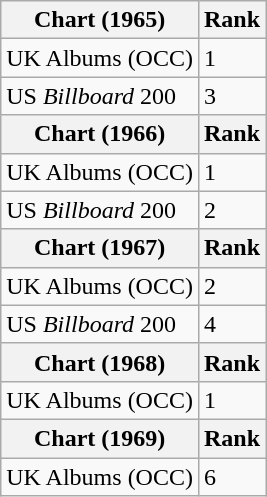<table class="wikitable plainrowheaders" "style=text-align:center;">
<tr>
<th>Chart (1965)</th>
<th>Rank</th>
</tr>
<tr>
<td "text-align:left;">UK Albums (OCC)</td>
<td>1</td>
</tr>
<tr>
<td "text-align:left;">US <em>Billboard</em> 200</td>
<td>3</td>
</tr>
<tr>
<th>Chart (1966)</th>
<th>Rank</th>
</tr>
<tr>
<td "text-align:left;">UK Albums (OCC)</td>
<td>1</td>
</tr>
<tr>
<td "text-align:left;">US <em>Billboard</em> 200</td>
<td>2</td>
</tr>
<tr>
<th>Chart (1967)</th>
<th>Rank</th>
</tr>
<tr>
<td "text-align:left;">UK Albums (OCC)</td>
<td>2</td>
</tr>
<tr>
<td "text-align:left;">US <em>Billboard</em> 200</td>
<td>4</td>
</tr>
<tr>
<th>Chart (1968)</th>
<th>Rank</th>
</tr>
<tr>
<td "text-align:left;">UK Albums (OCC)</td>
<td>1</td>
</tr>
<tr>
<th>Chart (1969)</th>
<th>Rank</th>
</tr>
<tr>
<td "text-align:left;">UK Albums (OCC)</td>
<td>6</td>
</tr>
</table>
